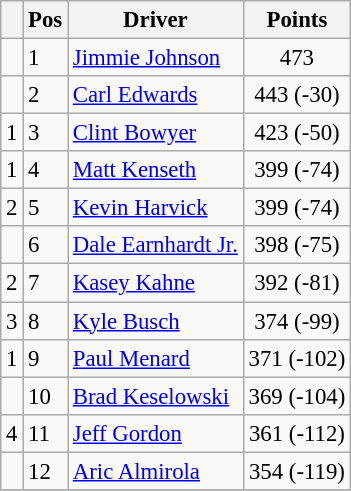<table class="wikitable " style="font-size: 95%;">
<tr>
<th></th>
<th>Pos</th>
<th>Driver</th>
<th>Points</th>
</tr>
<tr>
<td align="left"></td>
<td>1</td>
<td><a href='#'>Jimmie Johnson</a></td>
<td style="text-align:center;">473</td>
</tr>
<tr>
<td align="left"></td>
<td>2</td>
<td><a href='#'>Carl Edwards</a></td>
<td style="text-align:center;">443 (-30)</td>
</tr>
<tr>
<td align="left"> 1</td>
<td>3</td>
<td><a href='#'>Clint Bowyer</a></td>
<td style="text-align:center;">423 (-50)</td>
</tr>
<tr>
<td align="left"> 1</td>
<td>4</td>
<td><a href='#'>Matt Kenseth</a></td>
<td style="text-align:center;">399 (-74)</td>
</tr>
<tr>
<td align="left"> 2</td>
<td>5</td>
<td><a href='#'>Kevin Harvick</a></td>
<td style="text-align:center;">399 (-74)</td>
</tr>
<tr>
<td align="left"></td>
<td>6</td>
<td><a href='#'>Dale Earnhardt Jr.</a></td>
<td style="text-align:center;">398 (-75)</td>
</tr>
<tr>
<td align="left"> 2</td>
<td>7</td>
<td><a href='#'>Kasey Kahne</a></td>
<td style="text-align:center;">392 (-81)</td>
</tr>
<tr>
<td align="left"> 3</td>
<td>8</td>
<td><a href='#'>Kyle Busch</a></td>
<td style="text-align:center;">374 (-99)</td>
</tr>
<tr>
<td align="left"> 1</td>
<td>9</td>
<td><a href='#'>Paul Menard</a></td>
<td style="text-align:center;">371 (-102)</td>
</tr>
<tr>
<td align="left"></td>
<td>10</td>
<td><a href='#'>Brad Keselowski</a></td>
<td style="text-align:center;">369 (-104)</td>
</tr>
<tr>
<td align="left"> 4</td>
<td>11</td>
<td><a href='#'>Jeff Gordon</a></td>
<td style="text-align:center;">361 (-112)</td>
</tr>
<tr>
<td align="left"></td>
<td>12</td>
<td><a href='#'>Aric Almirola</a></td>
<td style="text-align:center;">354 (-119)</td>
</tr>
<tr>
</tr>
</table>
